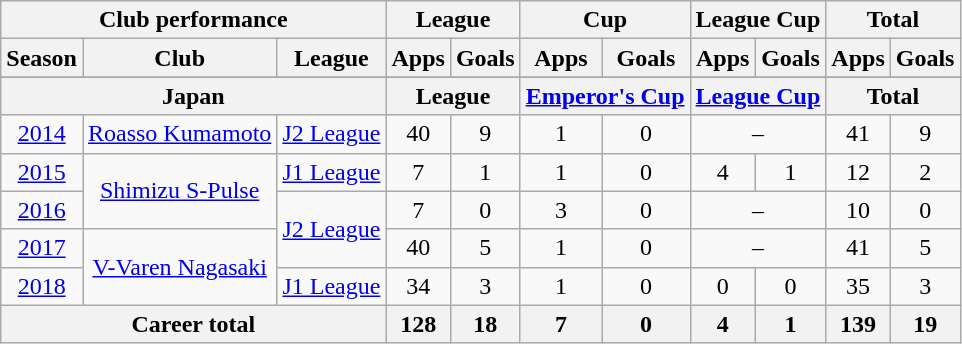<table class="wikitable" style="text-align:center">
<tr>
<th colspan=3>Club performance</th>
<th colspan=2>League</th>
<th colspan=2>Cup</th>
<th colspan=2>League Cup</th>
<th colspan=2>Total</th>
</tr>
<tr>
<th>Season</th>
<th>Club</th>
<th>League</th>
<th>Apps</th>
<th>Goals</th>
<th>Apps</th>
<th>Goals</th>
<th>Apps</th>
<th>Goals</th>
<th>Apps</th>
<th>Goals</th>
</tr>
<tr>
</tr>
<tr>
<th colspan=3>Japan</th>
<th colspan=2>League</th>
<th colspan=2><a href='#'>Emperor's Cup</a></th>
<th colspan=2><a href='#'>League Cup</a></th>
<th colspan=2>Total</th>
</tr>
<tr>
<td><a href='#'>2014</a></td>
<td rowspan="1"><a href='#'>Roasso Kumamoto</a></td>
<td rowspan="1"><a href='#'>J2 League</a></td>
<td>40</td>
<td>9</td>
<td>1</td>
<td>0</td>
<td colspan="2">–</td>
<td>41</td>
<td>9</td>
</tr>
<tr>
<td><a href='#'>2015</a></td>
<td rowspan="2"><a href='#'>Shimizu S-Pulse</a></td>
<td><a href='#'>J1 League</a></td>
<td>7</td>
<td>1</td>
<td>1</td>
<td>0</td>
<td>4</td>
<td>1</td>
<td>12</td>
<td>2</td>
</tr>
<tr>
<td><a href='#'>2016</a></td>
<td rowspan="2"><a href='#'>J2 League</a></td>
<td>7</td>
<td>0</td>
<td>3</td>
<td>0</td>
<td colspan="2">–</td>
<td>10</td>
<td>0</td>
</tr>
<tr>
<td><a href='#'>2017</a></td>
<td rowspan="2"><a href='#'>V-Varen Nagasaki</a></td>
<td>40</td>
<td>5</td>
<td>1</td>
<td>0</td>
<td colspan="2">–</td>
<td>41</td>
<td>5</td>
</tr>
<tr>
<td><a href='#'>2018</a></td>
<td><a href='#'>J1 League</a></td>
<td>34</td>
<td>3</td>
<td>1</td>
<td>0</td>
<td>0</td>
<td>0</td>
<td>35</td>
<td>3</td>
</tr>
<tr>
<th colspan=3>Career total</th>
<th>128</th>
<th>18</th>
<th>7</th>
<th>0</th>
<th>4</th>
<th>1</th>
<th>139</th>
<th>19</th>
</tr>
</table>
